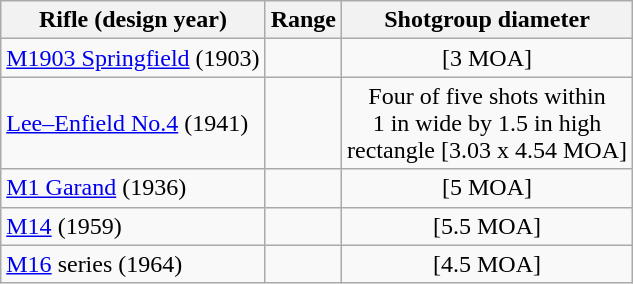<table class="wikitable" style="text-align: center;">
<tr>
<th>Rifle (design year)</th>
<th>Range</th>
<th>Shotgroup diameter</th>
</tr>
<tr>
<td style="text-align: left;"><a href='#'>M1903 Springfield</a> (1903)</td>
<td></td>
<td> [3 MOA]</td>
</tr>
<tr>
<td style="text-align: left;"><a href='#'>Lee–Enfield No.4</a> (1941)</td>
<td></td>
<td>Four of five shots within <br>1 in wide by 1.5 in high <br> rectangle [3.03 x 4.54 MOA]</td>
</tr>
<tr>
<td style="text-align: left;"><a href='#'>M1 Garand</a> (1936)</td>
<td></td>
<td> [5 MOA]</td>
</tr>
<tr>
<td style="text-align: left;"><a href='#'>M14</a> (1959)</td>
<td></td>
<td> [5.5 MOA]</td>
</tr>
<tr>
<td style="text-align: left;"><a href='#'>M16</a> series (1964)</td>
<td></td>
<td> [4.5 MOA]</td>
</tr>
</table>
